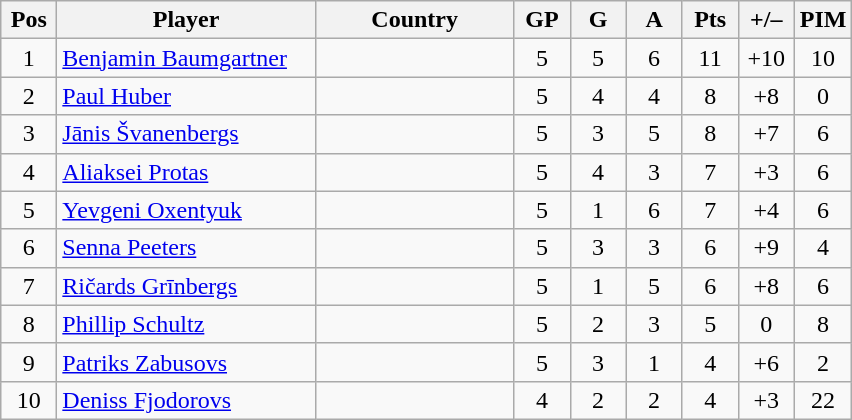<table class="wikitable sortable" style="text-align: center;">
<tr>
<th width=30>Pos</th>
<th width=165>Player</th>
<th width=125>Country</th>
<th width=30>GP</th>
<th width=30>G</th>
<th width=30>A</th>
<th width=30>Pts</th>
<th width=30>+/–</th>
<th width=30>PIM</th>
</tr>
<tr>
<td>1</td>
<td align=left><a href='#'>Benjamin Baumgartner</a></td>
<td align=left></td>
<td>5</td>
<td>5</td>
<td>6</td>
<td>11</td>
<td>+10</td>
<td>10</td>
</tr>
<tr>
<td>2</td>
<td align=left><a href='#'>Paul Huber</a></td>
<td align=left></td>
<td>5</td>
<td>4</td>
<td>4</td>
<td>8</td>
<td>+8</td>
<td>0</td>
</tr>
<tr>
<td>3</td>
<td align=left><a href='#'>Jānis Švanenbergs</a></td>
<td align=left></td>
<td>5</td>
<td>3</td>
<td>5</td>
<td>8</td>
<td>+7</td>
<td>6</td>
</tr>
<tr>
<td>4</td>
<td align=left><a href='#'>Aliaksei Protas</a></td>
<td align=left></td>
<td>5</td>
<td>4</td>
<td>3</td>
<td>7</td>
<td>+3</td>
<td>6</td>
</tr>
<tr>
<td>5</td>
<td align=left><a href='#'>Yevgeni Oxentyuk</a></td>
<td align=left></td>
<td>5</td>
<td>1</td>
<td>6</td>
<td>7</td>
<td>+4</td>
<td>6</td>
</tr>
<tr>
<td>6</td>
<td align=left><a href='#'>Senna Peeters</a></td>
<td align=left></td>
<td>5</td>
<td>3</td>
<td>3</td>
<td>6</td>
<td>+9</td>
<td>4</td>
</tr>
<tr>
<td>7</td>
<td align=left><a href='#'>Ričards Grīnbergs</a></td>
<td align=left></td>
<td>5</td>
<td>1</td>
<td>5</td>
<td>6</td>
<td>+8</td>
<td>6</td>
</tr>
<tr>
<td>8</td>
<td align=left><a href='#'>Phillip Schultz</a></td>
<td align=left></td>
<td>5</td>
<td>2</td>
<td>3</td>
<td>5</td>
<td>0</td>
<td>8</td>
</tr>
<tr>
<td>9</td>
<td align=left><a href='#'>Patriks Zabusovs</a></td>
<td align=left></td>
<td>5</td>
<td>3</td>
<td>1</td>
<td>4</td>
<td>+6</td>
<td>2</td>
</tr>
<tr>
<td>10</td>
<td align=left><a href='#'>Deniss Fjodorovs</a></td>
<td align=left></td>
<td>4</td>
<td>2</td>
<td>2</td>
<td>4</td>
<td>+3</td>
<td>22</td>
</tr>
</table>
